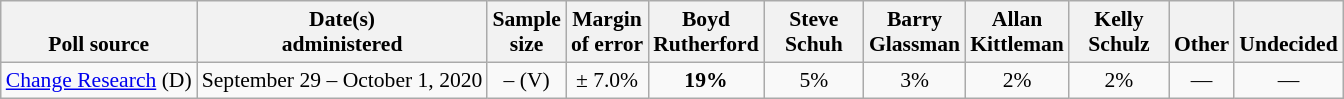<table class="wikitable" style="font-size:90%;text-align:center;">
<tr valign=bottom>
<th>Poll source</th>
<th>Date(s)<br>administered</th>
<th>Sample<br>size</th>
<th>Margin<br>of error</th>
<th style="width:60px;">Boyd<br>Rutherford</th>
<th style="width:60px;">Steve Schuh</th>
<th style="width:60px;">Barry Glassman</th>
<th style="width:60px;">Allan Kittleman</th>
<th style="width:60px;">Kelly Schulz</th>
<th>Other</th>
<th>Undecided</th>
</tr>
<tr>
<td style="text-align:left;"><a href='#'>Change Research</a> (D)</td>
<td>September 29 – October 1, 2020</td>
<td>– (V)</td>
<td>± 7.0%</td>
<td><strong>19%</strong></td>
<td>5%</td>
<td>3%</td>
<td>2%</td>
<td>2%</td>
<td>—</td>
<td>—</td>
</tr>
</table>
